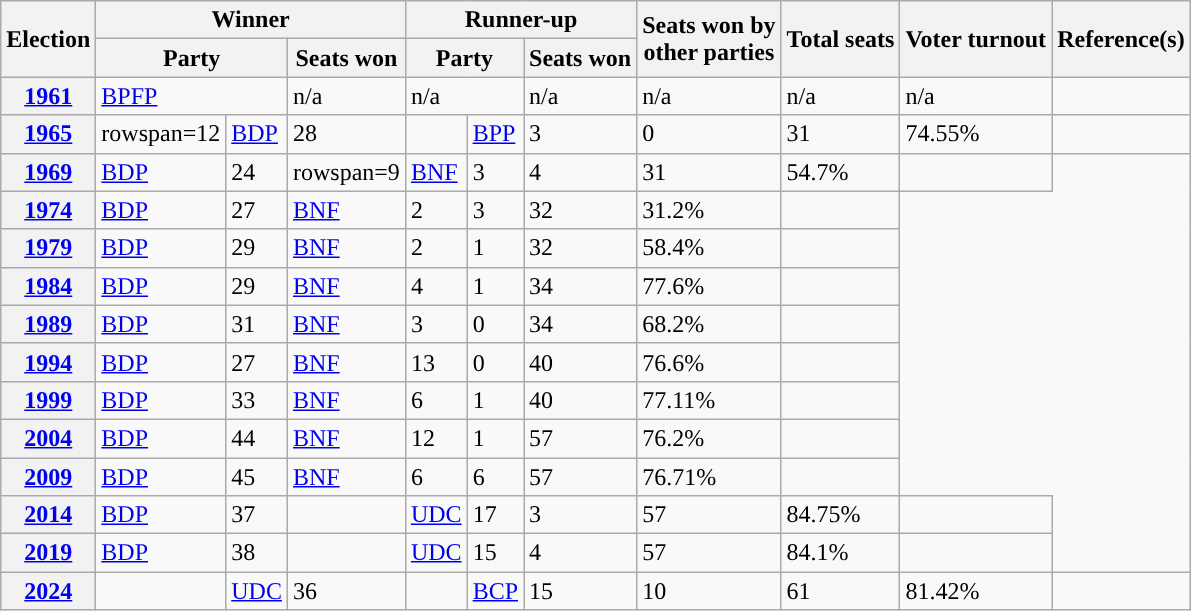<table class="wikitable sortable plainrowheaders">
<tr>
<th scope=col rowspan="2">Election</th>
<th scope=colgroup colspan="3">Winner</th>
<th scope=colgroup colspan="3">Runner-up</th>
<th scope=col rowspan=2>Seats won by<br>other parties</th>
<th scope=col rowspan="2">Total seats</th>
<th scope=col rowspan="2">Voter turnout</th>
<th class="unsortable" ! scope=col rowspan="2">Reference(s)</th>
</tr>
<tr>
<th scope=col colspan="2">Party</th>
<th scope=col>Seats won</th>
<th scope=col colspan="2">Party</th>
<th scope=col>Seats won</th>
</tr>
<tr>
<th scope=row><a href='#'><strong>1961</strong></a></th>
<td colspan="2"><a href='#'>BPFP</a></td>
<td>n/a</td>
<td colspan="2">n/a</td>
<td>n/a</td>
<td>n/a</td>
<td>n/a</td>
<td>n/a</td>
<td></td>
</tr>
<tr>
<th scope=row><a href='#'><strong>1965</strong></a></th>
<td>rowspan=12 </td>
<td><a href='#'>BDP</a></td>
<td>28</td>
<td style="background-color:"></td>
<td><a href='#'>BPP</a></td>
<td>3</td>
<td>0</td>
<td>31</td>
<td>74.55%</td>
<td></td>
</tr>
<tr>
<th scope=row><a href='#'><strong>1969</strong></a></th>
<td><a href='#'>BDP</a></td>
<td>24</td>
<td>rowspan=9 </td>
<td><a href='#'>BNF</a></td>
<td>3</td>
<td>4</td>
<td>31</td>
<td>54.7%</td>
<td></td>
</tr>
<tr>
<th scope=row><a href='#'><strong>1974</strong></a></th>
<td><a href='#'>BDP</a></td>
<td>27</td>
<td><a href='#'>BNF</a></td>
<td>2</td>
<td>3</td>
<td>32</td>
<td>31.2%</td>
<td></td>
</tr>
<tr>
<th scope=row><a href='#'><strong>1979</strong></a></th>
<td><a href='#'>BDP</a></td>
<td>29</td>
<td><a href='#'>BNF</a></td>
<td>2</td>
<td>1</td>
<td>32</td>
<td>58.4%</td>
<td></td>
</tr>
<tr>
<th scope=row><a href='#'><strong>1984</strong></a></th>
<td><a href='#'>BDP</a></td>
<td>29</td>
<td><a href='#'>BNF</a></td>
<td>4</td>
<td>1</td>
<td>34</td>
<td>77.6%</td>
<td></td>
</tr>
<tr>
<th scope=row><a href='#'><strong>1989</strong></a></th>
<td><a href='#'>BDP</a></td>
<td>31</td>
<td><a href='#'>BNF</a></td>
<td>3</td>
<td>0</td>
<td>34</td>
<td>68.2%</td>
<td></td>
</tr>
<tr>
<th scope=row><a href='#'><strong>1994</strong></a></th>
<td><a href='#'>BDP</a></td>
<td>27</td>
<td><a href='#'>BNF</a></td>
<td>13</td>
<td>0</td>
<td>40</td>
<td>76.6%</td>
<td></td>
</tr>
<tr>
<th scope=row><a href='#'><strong>1999</strong></a></th>
<td><a href='#'>BDP</a></td>
<td>33</td>
<td><a href='#'>BNF</a></td>
<td>6</td>
<td>1</td>
<td>40</td>
<td>77.11%</td>
<td></td>
</tr>
<tr>
<th scope=row><a href='#'><strong>2004</strong></a></th>
<td><a href='#'>BDP</a></td>
<td>44</td>
<td><a href='#'>BNF</a></td>
<td>12</td>
<td>1</td>
<td>57</td>
<td>76.2%</td>
<td></td>
</tr>
<tr>
<th scope=row><a href='#'><strong>2009</strong></a></th>
<td><a href='#'>BDP</a></td>
<td>45</td>
<td><a href='#'>BNF</a></td>
<td>6</td>
<td>6</td>
<td>57</td>
<td>76.71%</td>
<td></td>
</tr>
<tr>
<th scope=row><a href='#'><strong>2014</strong></a></th>
<td><a href='#'>BDP</a></td>
<td>37</td>
<td></td>
<td><a href='#'>UDC</a></td>
<td>17</td>
<td>3</td>
<td>57</td>
<td>84.75%</td>
<td></td>
</tr>
<tr>
<th scope=row><a href='#'><strong>2019</strong></a></th>
<td><a href='#'>BDP</a></td>
<td>38</td>
<td></td>
<td><a href='#'>UDC</a></td>
<td>15</td>
<td>4</td>
<td>57</td>
<td>84.1%</td>
<td></td>
</tr>
<tr>
<th scope=row><a href='#'><strong>2024</strong></a></th>
<td></td>
<td><a href='#'>UDC</a></td>
<td>36</td>
<td></td>
<td><a href='#'>BCP</a></td>
<td>15</td>
<td>10</td>
<td>61</td>
<td>81.42%</td>
<td></td>
</tr>
</table>
